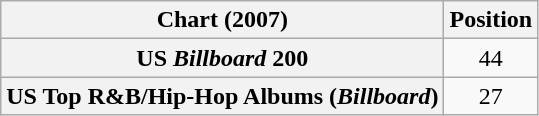<table class="wikitable sortable plainrowheaders">
<tr>
<th scope="col">Chart (2007)</th>
<th scope="col">Position</th>
</tr>
<tr>
<th scope="row">US <em>Billboard</em> 200</th>
<td style="text-align:center;">44</td>
</tr>
<tr>
<th scope="row">US Top R&B/Hip-Hop Albums (<em>Billboard</em>)</th>
<td style="text-align:center;">27</td>
</tr>
</table>
